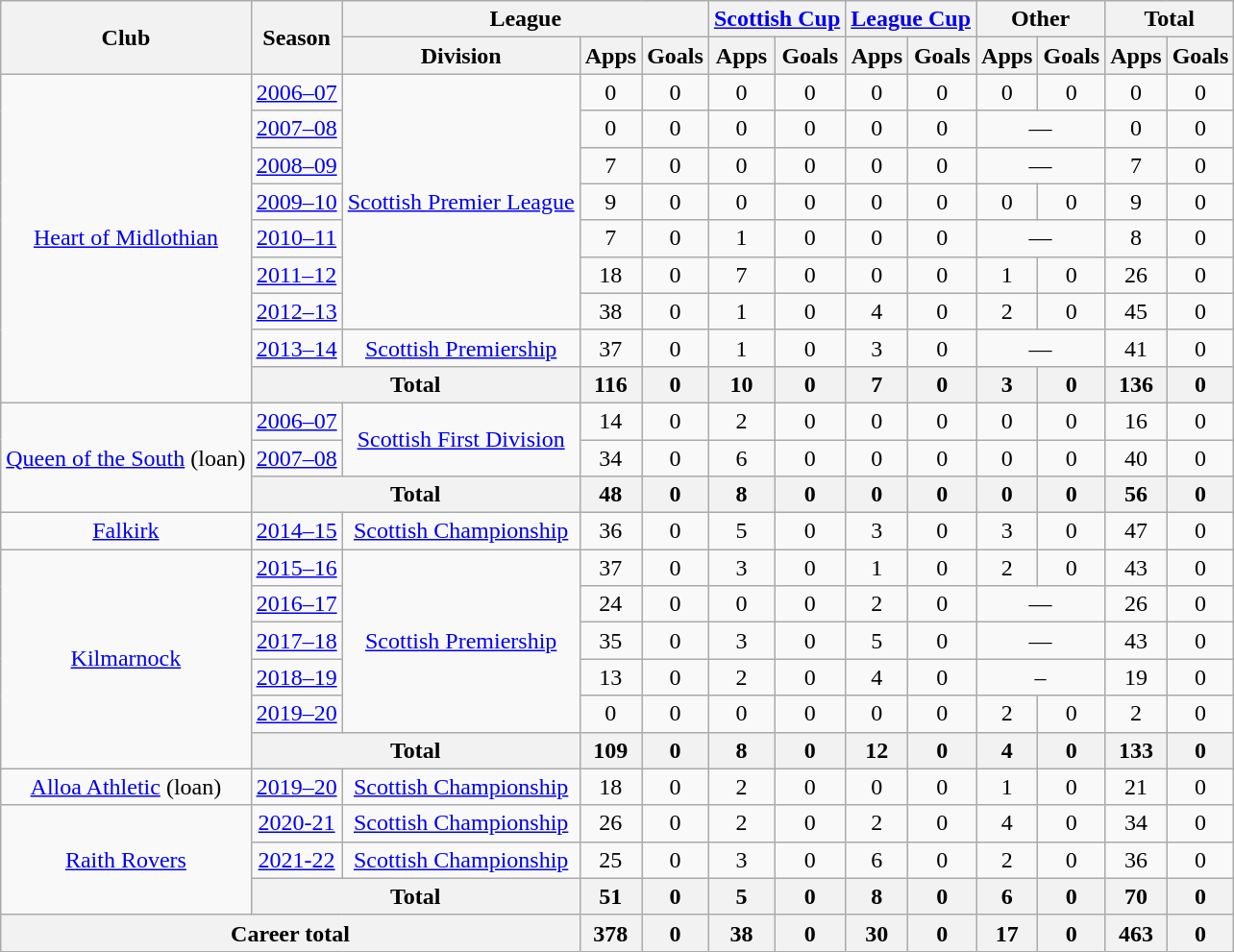<table class="wikitable" style="text-align: center">
<tr>
<th rowspan="2">Club</th>
<th rowspan="2">Season</th>
<th colspan="3">League</th>
<th colspan="2"><a href='#'>Scottish Cup</a></th>
<th colspan="2"><a href='#'>League Cup</a></th>
<th colspan="2">Other</th>
<th colspan="2">Total</th>
</tr>
<tr>
<th>Division</th>
<th>Apps</th>
<th>Goals</th>
<th>Apps</th>
<th>Goals</th>
<th>Apps</th>
<th>Goals</th>
<th>Apps</th>
<th>Goals</th>
<th>Apps</th>
<th>Goals</th>
</tr>
<tr>
<td rowspan="9"><a href='#'>Heart of Midlothian</a></td>
<td><a href='#'>2006–07</a></td>
<td rowspan="7"><a href='#'>Scottish Premier League</a></td>
<td>0</td>
<td>0</td>
<td>0</td>
<td>0</td>
<td>0</td>
<td>0</td>
<td>0</td>
<td>0</td>
<td>0</td>
<td>0</td>
</tr>
<tr>
<td><a href='#'>2007–08</a></td>
<td>0</td>
<td>0</td>
<td>0</td>
<td>0</td>
<td>0</td>
<td>0</td>
<td colspan="2">—</td>
<td>0</td>
<td>0</td>
</tr>
<tr>
<td><a href='#'>2008–09</a></td>
<td>7</td>
<td>0</td>
<td>0</td>
<td>0</td>
<td>0</td>
<td>0</td>
<td colspan="2">—</td>
<td>7</td>
<td>0</td>
</tr>
<tr>
<td><a href='#'>2009–10</a></td>
<td>9</td>
<td>0</td>
<td>0</td>
<td>0</td>
<td>0</td>
<td>0</td>
<td>0</td>
<td>0</td>
<td>9</td>
<td>0</td>
</tr>
<tr>
<td><a href='#'>2010–11</a></td>
<td>7</td>
<td>0</td>
<td>1</td>
<td>0</td>
<td>0</td>
<td>0</td>
<td colspan="2">—</td>
<td>8</td>
<td>0</td>
</tr>
<tr>
<td><a href='#'>2011–12</a></td>
<td>18</td>
<td>0</td>
<td>7</td>
<td>0</td>
<td>0</td>
<td>0</td>
<td>1</td>
<td>0</td>
<td>26</td>
<td>0</td>
</tr>
<tr>
<td><a href='#'>2012–13</a></td>
<td>38</td>
<td>0</td>
<td>1</td>
<td>0</td>
<td>4</td>
<td>0</td>
<td>2</td>
<td>0</td>
<td>45</td>
<td>0</td>
</tr>
<tr>
<td><a href='#'>2013–14</a></td>
<td><a href='#'>Scottish Premiership</a></td>
<td>37</td>
<td>0</td>
<td>1</td>
<td>0</td>
<td>3</td>
<td>0</td>
<td colspan="2">—</td>
<td>41</td>
<td>0</td>
</tr>
<tr>
<th colspan="2">Total</th>
<th>116</th>
<th>0</th>
<th>10</th>
<th>0</th>
<th>7</th>
<th>0</th>
<th>3</th>
<th>0</th>
<th>136</th>
<th>0</th>
</tr>
<tr>
<td rowspan="3"><a href='#'>Queen of the South</a> (loan)</td>
<td><a href='#'>2006–07</a></td>
<td rowspan="2"><a href='#'>Scottish First Division</a></td>
<td>14</td>
<td>0</td>
<td>2</td>
<td>0</td>
<td>0</td>
<td>0</td>
<td>0</td>
<td>0</td>
<td>16</td>
<td>0</td>
</tr>
<tr>
<td><a href='#'>2007–08</a></td>
<td>34</td>
<td>0</td>
<td>6</td>
<td>0</td>
<td>0</td>
<td>0</td>
<td>0</td>
<td>0</td>
<td>40</td>
<td>0</td>
</tr>
<tr>
<th colspan="2">Total</th>
<th>48</th>
<th>0</th>
<th>8</th>
<th>0</th>
<th>0</th>
<th>0</th>
<th>0</th>
<th>0</th>
<th>56</th>
<th>0</th>
</tr>
<tr>
<td><a href='#'>Falkirk</a></td>
<td><a href='#'>2014–15</a></td>
<td><a href='#'>Scottish Championship</a></td>
<td>36</td>
<td>0</td>
<td>5</td>
<td>0</td>
<td>3</td>
<td>0</td>
<td>3</td>
<td>0</td>
<td>47</td>
<td>0</td>
</tr>
<tr>
<td rowspan="6"><a href='#'>Kilmarnock</a></td>
<td><a href='#'>2015–16</a></td>
<td rowspan="5"><a href='#'>Scottish Premiership</a></td>
<td>37</td>
<td>0</td>
<td>3</td>
<td>0</td>
<td>1</td>
<td>0</td>
<td>2</td>
<td>0</td>
<td>43</td>
<td>0</td>
</tr>
<tr>
<td><a href='#'>2016–17</a></td>
<td>24</td>
<td>0</td>
<td>0</td>
<td>0</td>
<td>2</td>
<td>0</td>
<td colspan="2">—</td>
<td>26</td>
<td>0</td>
</tr>
<tr>
<td><a href='#'>2017–18</a></td>
<td>35</td>
<td>0</td>
<td>3</td>
<td>0</td>
<td>5</td>
<td>0</td>
<td colspan="2">—</td>
<td>43</td>
<td>0</td>
</tr>
<tr>
<td><a href='#'>2018–19</a></td>
<td>13</td>
<td>0</td>
<td>2</td>
<td>0</td>
<td>4</td>
<td>0</td>
<td colspan="2">–</td>
<td>19</td>
<td>0</td>
</tr>
<tr>
<td><a href='#'>2019–20</a></td>
<td>0</td>
<td>0</td>
<td>0</td>
<td>0</td>
<td>0</td>
<td>0</td>
<td>2</td>
<td>0</td>
<td>2</td>
<td>0</td>
</tr>
<tr>
<th colspan="2">Total</th>
<th>109</th>
<th>0</th>
<th>8</th>
<th>0</th>
<th>12</th>
<th>0</th>
<th>4</th>
<th>0</th>
<th>133</th>
<th>0</th>
</tr>
<tr>
<td><a href='#'>Alloa Athletic</a> (loan)</td>
<td><a href='#'>2019–20</a></td>
<td><a href='#'>Scottish Championship</a></td>
<td>18</td>
<td>0</td>
<td>2</td>
<td>0</td>
<td>0</td>
<td>0</td>
<td>1</td>
<td>0</td>
<td>21</td>
<td>0</td>
</tr>
<tr>
<td rowspan="3"><a href='#'>Raith Rovers</a></td>
<td><a href='#'>2020-21</a></td>
<td><a href='#'>Scottish Championship</a></td>
<td>26</td>
<td>0</td>
<td>2</td>
<td>0</td>
<td>2</td>
<td>0</td>
<td>4</td>
<td>0</td>
<td>34</td>
<td>0</td>
</tr>
<tr>
<td><a href='#'>2021-22</a></td>
<td><a href='#'>Scottish Championship</a></td>
<td>25</td>
<td>0</td>
<td>3</td>
<td>0</td>
<td>6</td>
<td>0</td>
<td>2</td>
<td>0</td>
<td>36</td>
<td>0</td>
</tr>
<tr>
<th colspan="2">Total</th>
<th>51</th>
<th>0</th>
<th>5</th>
<th>0</th>
<th>8</th>
<th>0</th>
<th>6</th>
<th>0</th>
<th>70</th>
<th>0</th>
</tr>
<tr>
<th colspan="3">Career total</th>
<th>378</th>
<th>0</th>
<th>38</th>
<th>0</th>
<th>30</th>
<th>0</th>
<th>17</th>
<th>0</th>
<th>463</th>
<th>0</th>
</tr>
</table>
